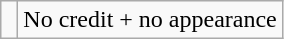<table class="wikitable">
<tr>
<td> </td>
<td>No credit + no appearance</td>
</tr>
</table>
